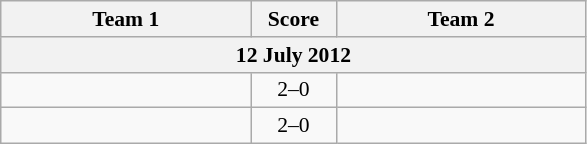<table class="wikitable" style="text-align: center; font-size:90% ">
<tr>
<th align="right" width="160">Team 1</th>
<th width="50">Score</th>
<th align="left" width="160">Team 2</th>
</tr>
<tr>
<th colspan=3>12 July 2012</th>
</tr>
<tr>
<td align=right><strong></strong></td>
<td align=center>2–0</td>
<td align=left></td>
</tr>
<tr>
<td align=right><strong></strong></td>
<td align=center>2–0</td>
<td align=left></td>
</tr>
</table>
